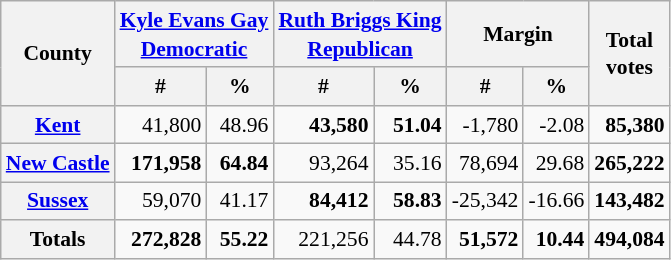<table class="wikitable sortable" style="text-align:right;font-size:90%;line-height:1.3">
<tr>
<th rowspan="2">County</th>
<th colspan="2"><a href='#'>Kyle Evans Gay</a><br><a href='#'>Democratic</a></th>
<th colspan="2"><a href='#'>Ruth Briggs King</a><br><a href='#'>Republican</a></th>
<th colspan="2">Margin</th>
<th rowspan="2">Total<br>votes</th>
</tr>
<tr>
<th data-sort-type="number">#</th>
<th data-sort-type="number">%</th>
<th data-sort-type="number">#</th>
<th data-sort-type="number">%</th>
<th data-sort-type="number">#</th>
<th data-sort-type="number">%</th>
</tr>
<tr>
<th><a href='#'>Kent</a></th>
<td>41,800</td>
<td>48.96</td>
<td><strong>43,580</strong></td>
<td><strong>51.04</strong></td>
<td>-1,780</td>
<td>-2.08</td>
<td><strong>85,380</strong></td>
</tr>
<tr>
<th><a href='#'>New Castle</a></th>
<td><strong>171,958</strong></td>
<td><strong>64.84</strong></td>
<td>93,264</td>
<td>35.16</td>
<td>78,694</td>
<td>29.68</td>
<td><strong>265,222</strong></td>
</tr>
<tr>
<th><a href='#'>Sussex</a></th>
<td>59,070</td>
<td>41.17</td>
<td><strong>84,412</strong></td>
<td><strong>58.83</strong></td>
<td>-25,342</td>
<td>-16.66</td>
<td><strong>143,482</strong></td>
</tr>
<tr class="sortbottom">
<th>Totals</th>
<td><strong>272,828</strong></td>
<td><strong>55.22</strong></td>
<td>221,256</td>
<td>44.78</td>
<td><strong>51,572</strong></td>
<td><strong>10.44</strong></td>
<td><strong>494,084</strong></td>
</tr>
</table>
